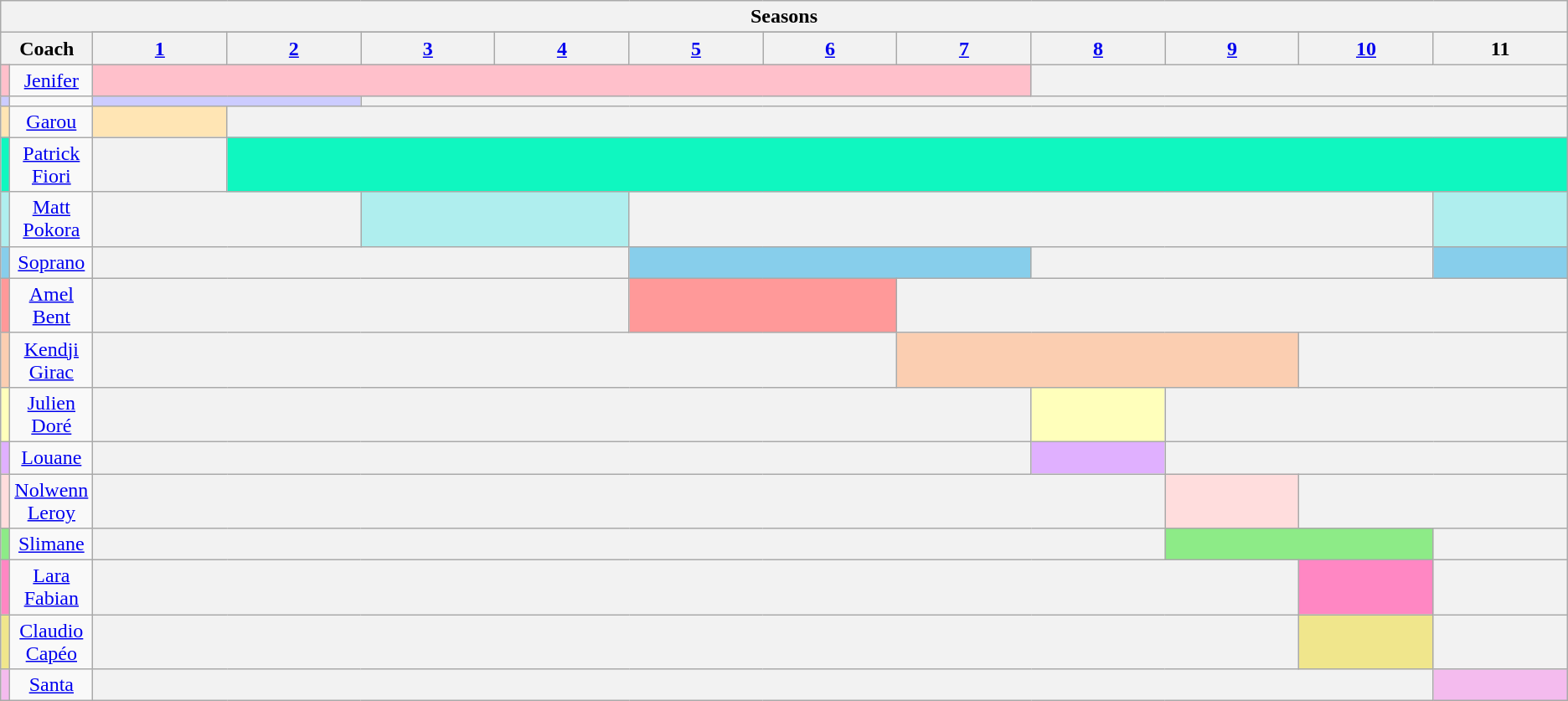<table class="wikitable" style="text-align:center">
<tr>
<th colspan="13">Seasons</th>
</tr>
<tr>
<th rowspan="2" colspan="2">Coach</th>
</tr>
<tr>
<th width="100"><a href='#'>1</a></th>
<th width="100"><a href='#'>2</a></th>
<th width="100"><a href='#'>3</a></th>
<th width="100"><a href='#'>4</a></th>
<th width="100"><a href='#'>5</a></th>
<th width="100"><a href='#'>6</a></th>
<th width="100"><a href='#'>7</a></th>
<th width="100"><a href='#'>8</a></th>
<th width="100"><a href='#'>9</a></th>
<th width="100"><a href='#'>10</a></th>
<th width="100">11</th>
</tr>
<tr>
<td style="background:pink"></td>
<td><a href='#'>Jenifer</a></td>
<td colspan="7" style="background:pink"></td>
<th colspan="4"></th>
</tr>
<tr>
<td style="background:#ccf"></td>
<td></td>
<td style="background:#ccf" colspan="2"></td>
<th colspan="9"></th>
</tr>
<tr>
<td style="background:#ffe5b4"></td>
<td><a href='#'>Garou</a></td>
<td style="background:#ffe5b4"></td>
<th colspan="10"></th>
</tr>
<tr>
<td style="background:#0ff7c0"></td>
<td><a href='#'>Patrick Fiori</a></td>
<th></th>
<td colspan="10" style="background:#0ff7c0"></td>
</tr>
<tr>
<td style="background:#afeeee"></td>
<td><a href='#'>Matt Pokora</a></td>
<th colspan="2"></th>
<td style="background:#afeeee" colspan="2"></td>
<th colspan="6"></th>
<td style="background:#afeeee"></td>
</tr>
<tr>
<td style="background:#87ceeb"></td>
<td><a href='#'>Soprano</a></td>
<th colspan="4"></th>
<td colspan="3" style="background:#87ceeb"></td>
<th colspan="3"></th>
<td style="background:#87ceeb"></td>
</tr>
<tr>
<td style="background:#ff9999"></td>
<td><a href='#'>Amel Bent</a></td>
<th colspan="4"></th>
<td colspan="2" style="background:#ff9999"></td>
<th colspan="5"></th>
</tr>
<tr>
<td style="background:#fbceb1"></td>
<td><a href='#'>Kendji Girac</a></td>
<th colspan="6"></th>
<td colspan="3" style="background:#fbceb1"></td>
<th colspan="2"></th>
</tr>
<tr>
<td style="background:#ffffbb"></td>
<td><a href='#'>Julien Doré</a></td>
<th colspan="7"></th>
<td style="background:#ffffbb"></td>
<th colspan="3"></th>
</tr>
<tr>
<td style="background:#E0B0FF"></td>
<td><a href='#'>Louane</a></td>
<th colspan="7"></th>
<td style="background:#E0B0FF"></td>
<th colspan="3"></th>
</tr>
<tr>
<td style="background:#ffdddd"></td>
<td><a href='#'>Nolwenn Leroy</a></td>
<th colspan="8"></th>
<td bgcolor="#ffdddd"></td>
<th colspan="2"></th>
</tr>
<tr>
<td style="background:#8deb87"></td>
<td><a href='#'>Slimane</a></td>
<th colspan="8"></th>
<td colspan="2" bgcolor="#8deb87"></td>
<th></th>
</tr>
<tr>
<td style="background:#FF87C3"></td>
<td><a href='#'>Lara Fabian</a></td>
<th colspan="9"></th>
<td bgcolor="#FF87C3"></td>
<th></th>
</tr>
<tr>
<td style="background:khaki"></td>
<td><a href='#'>Claudio Capéo</a></td>
<th colspan="9"></th>
<td bgcolor="khaki"></td>
<th></th>
</tr>
<tr>
<td style="background:#f4bbee"></td>
<td><a href='#'>Santa</a></td>
<th colspan="10"></th>
<td style="background:#f4bbee"></td>
</tr>
</table>
